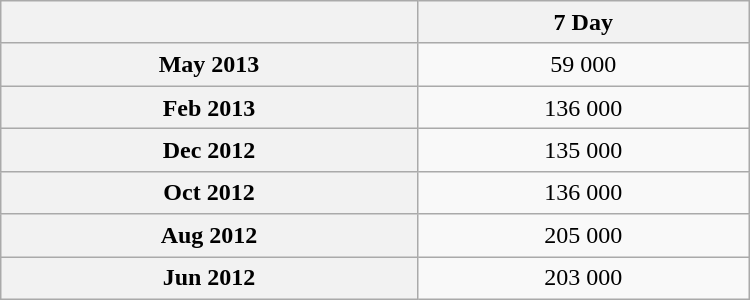<table class="wikitable sortable" style="text-align:center; width:500px; height:200px;">
<tr>
<th></th>
<th>7 Day</th>
</tr>
<tr>
<th scope="row">May 2013</th>
<td>59 000</td>
</tr>
<tr>
<th scope="row">Feb 2013</th>
<td>136 000</td>
</tr>
<tr>
<th scope="row">Dec 2012</th>
<td>135 000</td>
</tr>
<tr>
<th scope="row">Oct 2012</th>
<td>136 000</td>
</tr>
<tr>
<th scope="row">Aug 2012</th>
<td>205 000</td>
</tr>
<tr>
<th scope="row">Jun 2012</th>
<td>203 000</td>
</tr>
</table>
